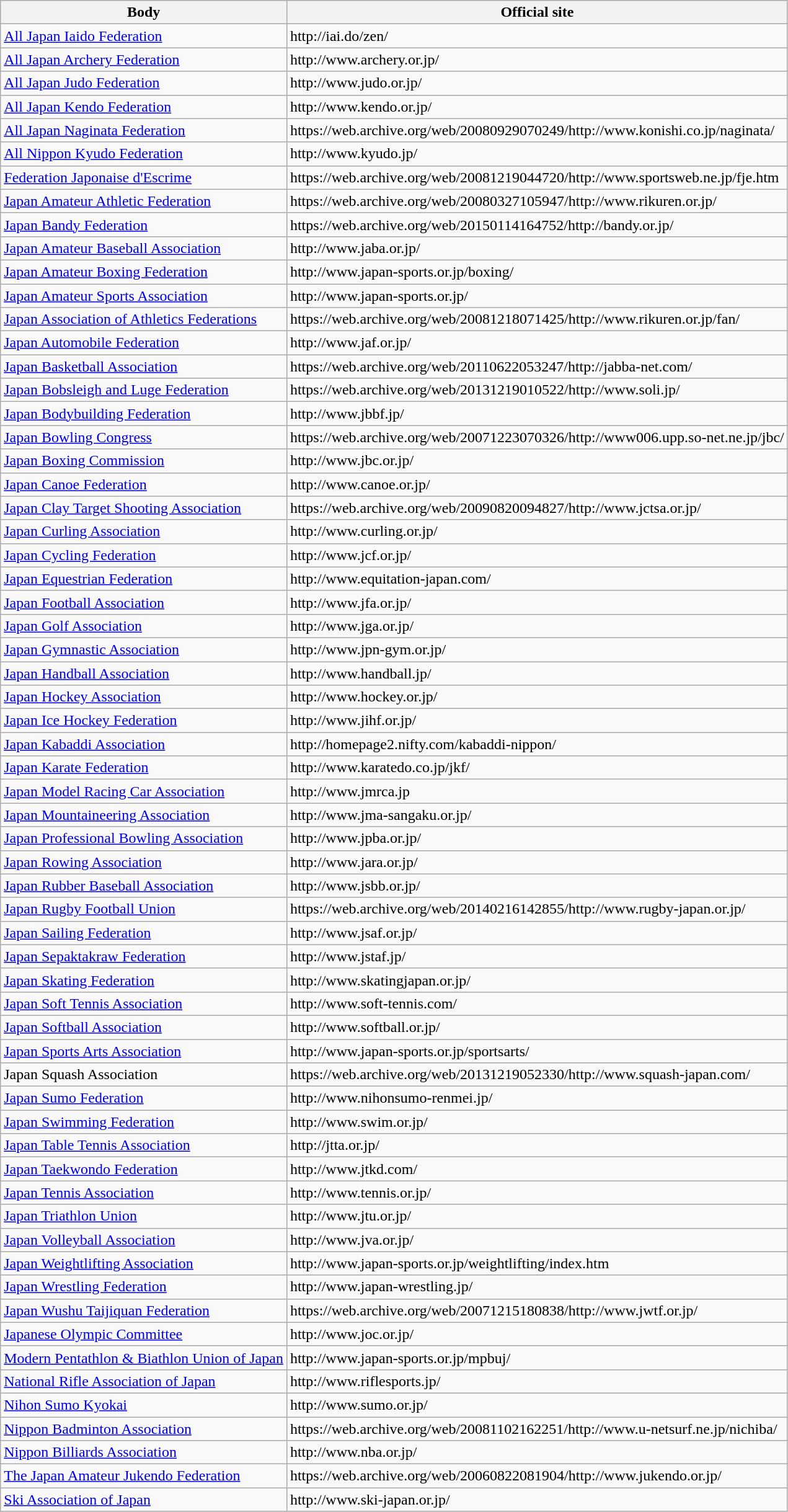<table class="wikitable">
<tr>
<th>Body</th>
<th>Official site</th>
</tr>
<tr>
<td><a href='#'>All Japan Iaido Federation</a></td>
<td>http://iai.do/zen/</td>
</tr>
<tr>
<td><a href='#'>All Japan Archery Federation</a></td>
<td>http://www.archery.or.jp/</td>
</tr>
<tr>
<td><a href='#'>All Japan Judo Federation</a></td>
<td>http://www.judo.or.jp/</td>
</tr>
<tr>
<td><a href='#'>All Japan Kendo Federation</a></td>
<td>http://www.kendo.or.jp/</td>
</tr>
<tr>
<td><a href='#'>All Japan Naginata Federation</a></td>
<td>https://web.archive.org/web/20080929070249/http://www.konishi.co.jp/naginata/</td>
</tr>
<tr>
<td><a href='#'>All Nippon Kyudo Federation</a></td>
<td>http://www.kyudo.jp/</td>
</tr>
<tr>
<td><a href='#'>Federation Japonaise d'Escrime</a></td>
<td>https://web.archive.org/web/20081219044720/http://www.sportsweb.ne.jp/fje.htm</td>
</tr>
<tr>
<td><a href='#'>Japan Amateur Athletic Federation</a></td>
<td>https://web.archive.org/web/20080327105947/http://www.rikuren.or.jp/</td>
</tr>
<tr>
<td><a href='#'>Japan Bandy Federation</a></td>
<td>https://web.archive.org/web/20150114164752/http://bandy.or.jp/</td>
</tr>
<tr>
<td><a href='#'>Japan Amateur Baseball Association</a></td>
<td>http://www.jaba.or.jp/</td>
</tr>
<tr>
<td><a href='#'>Japan Amateur Boxing Federation</a></td>
<td>http://www.japan-sports.or.jp/boxing/</td>
</tr>
<tr>
<td><a href='#'>Japan Amateur Sports Association</a></td>
<td>http://www.japan-sports.or.jp/</td>
</tr>
<tr>
<td><a href='#'>Japan Association of Athletics Federations</a></td>
<td>https://web.archive.org/web/20081218071425/http://www.rikuren.or.jp/fan/</td>
</tr>
<tr>
<td><a href='#'>Japan Automobile Federation</a></td>
<td>http://www.jaf.or.jp/</td>
</tr>
<tr>
<td><a href='#'>Japan Basketball Association</a></td>
<td>https://web.archive.org/web/20110622053247/http://jabba-net.com/</td>
</tr>
<tr>
<td><a href='#'>Japan Bobsleigh and Luge Federation</a></td>
<td>https://web.archive.org/web/20131219010522/http://www.soli.jp/</td>
</tr>
<tr>
<td><a href='#'>Japan Bodybuilding Federation</a></td>
<td>http://www.jbbf.jp/</td>
</tr>
<tr>
<td><a href='#'>Japan Bowling Congress</a></td>
<td>https://web.archive.org/web/20071223070326/http://www006.upp.so-net.ne.jp/jbc/</td>
</tr>
<tr>
<td><a href='#'>Japan Boxing Commission</a></td>
<td>http://www.jbc.or.jp/</td>
</tr>
<tr>
<td><a href='#'>Japan Canoe Federation</a></td>
<td>http://www.canoe.or.jp/</td>
</tr>
<tr>
<td><a href='#'>Japan Clay Target Shooting Association</a></td>
<td>https://web.archive.org/web/20090820094827/http://www.jctsa.or.jp/</td>
</tr>
<tr>
<td><a href='#'>Japan Curling Association</a></td>
<td>http://www.curling.or.jp/</td>
</tr>
<tr>
<td><a href='#'>Japan Cycling Federation</a></td>
<td>http://www.jcf.or.jp/</td>
</tr>
<tr>
<td><a href='#'>Japan Equestrian Federation</a></td>
<td>http://www.equitation-japan.com/</td>
</tr>
<tr>
<td><a href='#'>Japan Football Association</a></td>
<td>http://www.jfa.or.jp/</td>
</tr>
<tr>
<td><a href='#'>Japan Golf Association</a></td>
<td>http://www.jga.or.jp/</td>
</tr>
<tr>
<td><a href='#'>Japan Gymnastic Association</a></td>
<td>http://www.jpn-gym.or.jp/</td>
</tr>
<tr>
<td><a href='#'>Japan Handball Association</a></td>
<td>http://www.handball.jp/</td>
</tr>
<tr>
<td><a href='#'>Japan Hockey Association</a></td>
<td>http://www.hockey.or.jp/</td>
</tr>
<tr>
<td><a href='#'>Japan Ice Hockey Federation</a></td>
<td>http://www.jihf.or.jp/</td>
</tr>
<tr>
<td><a href='#'>Japan Kabaddi Association</a></td>
<td>http://homepage2.nifty.com/kabaddi-nippon/</td>
</tr>
<tr>
<td><a href='#'>Japan Karate Federation</a></td>
<td>http://www.karatedo.co.jp/jkf/</td>
</tr>
<tr>
<td><a href='#'>Japan Model Racing Car Association</a></td>
<td>http://www.jmrca.jp</td>
</tr>
<tr>
<td><a href='#'>Japan Mountaineering Association</a></td>
<td>http://www.jma-sangaku.or.jp/</td>
</tr>
<tr>
<td><a href='#'>Japan Professional Bowling Association</a></td>
<td>http://www.jpba.or.jp/</td>
</tr>
<tr>
<td><a href='#'>Japan Rowing Association</a></td>
<td>http://www.jara.or.jp/</td>
</tr>
<tr>
<td><a href='#'>Japan Rubber Baseball Association</a></td>
<td>http://www.jsbb.or.jp/</td>
</tr>
<tr>
<td><a href='#'>Japan Rugby Football Union</a></td>
<td>https://web.archive.org/web/20140216142855/http://www.rugby-japan.or.jp/</td>
</tr>
<tr>
<td><a href='#'>Japan Sailing Federation</a></td>
<td>http://www.jsaf.or.jp/</td>
</tr>
<tr>
<td><a href='#'>Japan Sepaktakraw Federation</a></td>
<td>http://www.jstaf.jp/</td>
</tr>
<tr>
<td><a href='#'>Japan Skating Federation</a></td>
<td>http://www.skatingjapan.or.jp/</td>
</tr>
<tr>
<td><a href='#'>Japan Soft Tennis Association</a></td>
<td>http://www.soft-tennis.com/</td>
</tr>
<tr>
<td><a href='#'>Japan Softball Association</a></td>
<td>http://www.softball.or.jp/</td>
</tr>
<tr>
<td><a href='#'>Japan Sports Arts Association</a></td>
<td>http://www.japan-sports.or.jp/sportsarts/</td>
</tr>
<tr>
<td>Japan Squash Association</td>
<td>https://web.archive.org/web/20131219052330/http://www.squash-japan.com/</td>
</tr>
<tr>
<td><a href='#'>Japan Sumo Federation</a></td>
<td>http://www.nihonsumo-renmei.jp/</td>
</tr>
<tr>
<td><a href='#'>Japan Swimming Federation</a></td>
<td>http://www.swim.or.jp/</td>
</tr>
<tr>
<td><a href='#'>Japan Table Tennis Association</a></td>
<td>http://jtta.or.jp/</td>
</tr>
<tr>
<td><a href='#'>Japan Taekwondo Federation</a></td>
<td>http://www.jtkd.com/</td>
</tr>
<tr>
<td><a href='#'>Japan Tennis Association</a></td>
<td>http://www.tennis.or.jp/</td>
</tr>
<tr>
<td><a href='#'>Japan Triathlon Union</a></td>
<td>http://www.jtu.or.jp/</td>
</tr>
<tr>
<td><a href='#'>Japan Volleyball Association</a></td>
<td>http://www.jva.or.jp/</td>
</tr>
<tr>
<td><a href='#'>Japan Weightlifting Association</a></td>
<td>http://www.japan-sports.or.jp/weightlifting/index.htm</td>
</tr>
<tr>
<td><a href='#'>Japan Wrestling Federation</a></td>
<td>http://www.japan-wrestling.jp/</td>
</tr>
<tr>
<td><a href='#'>Japan Wushu Taijiquan Federation</a></td>
<td>https://web.archive.org/web/20071215180838/http://www.jwtf.or.jp/</td>
</tr>
<tr>
<td><a href='#'>Japanese Olympic Committee</a></td>
<td>http://www.joc.or.jp/</td>
</tr>
<tr>
<td><a href='#'>Modern Pentathlon & Biathlon Union of Japan</a></td>
<td>http://www.japan-sports.or.jp/mpbuj/</td>
</tr>
<tr>
<td><a href='#'>National Rifle Association of Japan</a></td>
<td>http://www.riflesports.jp/</td>
</tr>
<tr>
<td><a href='#'>Nihon Sumo Kyokai</a></td>
<td>http://www.sumo.or.jp/</td>
</tr>
<tr>
<td><a href='#'>Nippon Badminton Association</a></td>
<td>https://web.archive.org/web/20081102162251/http://www.u-netsurf.ne.jp/nichiba/</td>
</tr>
<tr>
<td><a href='#'>Nippon Billiards Association</a></td>
<td>http://www.nba.or.jp/</td>
</tr>
<tr>
<td><a href='#'>The Japan Amateur Jukendo Federation</a></td>
<td>https://web.archive.org/web/20060822081904/http://www.jukendo.or.jp/</td>
</tr>
<tr>
<td><a href='#'>Ski Association of Japan</a></td>
<td>http://www.ski-japan.or.jp/</td>
</tr>
</table>
